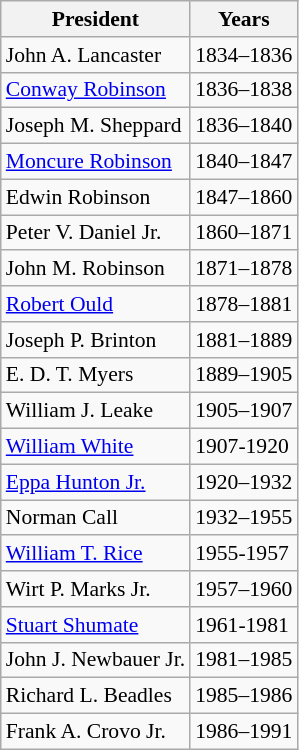<table class="wikitable floatright" style="font-size: 90%;">
<tr>
<th>President</th>
<th>Years</th>
</tr>
<tr>
<td>John A. Lancaster</td>
<td>1834–1836</td>
</tr>
<tr>
<td><a href='#'>Conway Robinson</a></td>
<td>1836–1838</td>
</tr>
<tr>
<td>Joseph M. Sheppard</td>
<td>1836–1840</td>
</tr>
<tr>
<td><a href='#'>Moncure Robinson</a></td>
<td>1840–1847</td>
</tr>
<tr>
<td>Edwin Robinson</td>
<td>1847–1860</td>
</tr>
<tr>
<td>Peter V. Daniel Jr.</td>
<td>1860–1871</td>
</tr>
<tr>
<td>John M. Robinson</td>
<td>1871–1878</td>
</tr>
<tr>
<td><a href='#'>Robert Ould</a></td>
<td>1878–1881</td>
</tr>
<tr>
<td>Joseph P. Brinton</td>
<td>1881–1889</td>
</tr>
<tr>
<td>E. D. T. Myers</td>
<td>1889–1905</td>
</tr>
<tr>
<td>William J. Leake</td>
<td>1905–1907</td>
</tr>
<tr>
<td><a href='#'>William White</a></td>
<td>1907-1920</td>
</tr>
<tr>
<td><a href='#'>Eppa Hunton Jr.</a></td>
<td>1920–1932</td>
</tr>
<tr>
<td>Norman Call</td>
<td>1932–1955</td>
</tr>
<tr>
<td><a href='#'>William T. Rice</a></td>
<td>1955-1957</td>
</tr>
<tr>
<td>Wirt P. Marks Jr.</td>
<td>1957–1960</td>
</tr>
<tr>
<td><a href='#'>Stuart Shumate</a></td>
<td>1961-1981</td>
</tr>
<tr>
<td>John J. Newbauer Jr.</td>
<td>1981–1985</td>
</tr>
<tr>
<td>Richard L. Beadles</td>
<td>1985–1986</td>
</tr>
<tr>
<td>Frank A. Crovo Jr.</td>
<td>1986–1991</td>
</tr>
</table>
